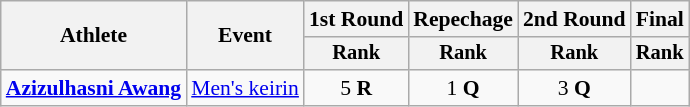<table class="wikitable" style="font-size:90%">
<tr>
<th rowspan=2>Athlete</th>
<th rowspan=2>Event</th>
<th>1st Round</th>
<th>Repechage</th>
<th>2nd Round</th>
<th>Final</th>
</tr>
<tr style="font-size:95%">
<th>Rank</th>
<th>Rank</th>
<th>Rank</th>
<th>Rank</th>
</tr>
<tr align=center>
<td align=left><strong><a href='#'>Azizulhasni Awang</a></strong></td>
<td align=left><a href='#'>Men's keirin</a></td>
<td>5 <strong>R</strong></td>
<td>1 <strong>Q</strong></td>
<td>3 <strong>Q</strong></td>
<td></td>
</tr>
</table>
